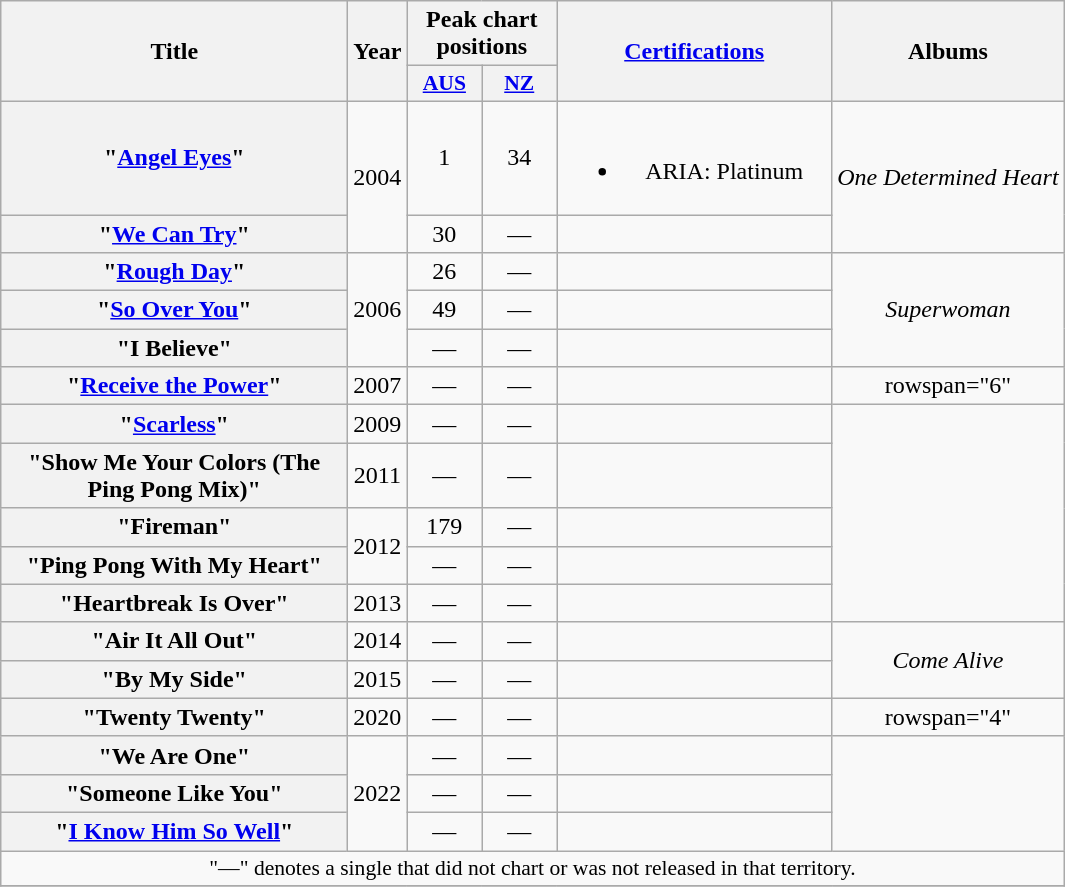<table class="wikitable plainrowheaders" style="text-align:center;">
<tr>
<th scope="col" rowspan="2" style="width:14em;">Title</th>
<th scope="col" rowspan="2">Year</th>
<th scope="col" colspan="2">Peak chart positions</th>
<th scope="col" rowspan="2" style="width:11em;"><a href='#'>Certifications</a></th>
<th scope="col" rowspan="2">Albums</th>
</tr>
<tr>
<th style="width:3em; font-size:90%"><a href='#'>AUS</a><br></th>
<th style="width:3em; font-size:90%"><a href='#'>NZ</a><br></th>
</tr>
<tr>
<th scope="row">"<a href='#'>Angel Eyes</a>"</th>
<td rowspan="2">2004</td>
<td>1</td>
<td>34</td>
<td><br><ul><li>ARIA: Platinum</li></ul></td>
<td rowspan="2"><em>One Determined Heart</em></td>
</tr>
<tr>
<th scope="row">"<a href='#'>We Can Try</a>"</th>
<td>30</td>
<td>—</td>
<td></td>
</tr>
<tr>
<th scope="row">"<a href='#'>Rough Day</a>"</th>
<td rowspan="3">2006</td>
<td>26</td>
<td>—</td>
<td></td>
<td rowspan="3"><em>Superwoman</em></td>
</tr>
<tr>
<th scope="row">"<a href='#'>So Over You</a>"</th>
<td>49</td>
<td>—</td>
<td></td>
</tr>
<tr>
<th scope="row">"I Believe"</th>
<td>—</td>
<td>—</td>
<td></td>
</tr>
<tr>
<th scope="row">"<a href='#'>Receive the Power</a>"<br></th>
<td>2007</td>
<td>—</td>
<td>—</td>
<td></td>
<td>rowspan="6" </td>
</tr>
<tr>
<th scope="row">"<a href='#'>Scarless</a>"</th>
<td>2009</td>
<td>—</td>
<td>—</td>
<td></td>
</tr>
<tr>
<th scope="row">"Show Me Your Colors (The Ping Pong Mix)"</th>
<td>2011</td>
<td>—</td>
<td>—</td>
<td></td>
</tr>
<tr>
<th scope="row">"Fireman"</th>
<td rowspan="2">2012</td>
<td>179</td>
<td>—</td>
<td></td>
</tr>
<tr>
<th scope="row">"Ping Pong With My Heart"</th>
<td>—</td>
<td>—</td>
<td></td>
</tr>
<tr>
<th scope="row">"Heartbreak Is Over"</th>
<td>2013</td>
<td>—</td>
<td>—</td>
<td></td>
</tr>
<tr>
<th scope="row">"Air It All Out"</th>
<td>2014</td>
<td>—</td>
<td>—</td>
<td></td>
<td rowspan="2"><em>Come Alive</em></td>
</tr>
<tr>
<th scope="row">"By My Side"</th>
<td>2015</td>
<td>—</td>
<td>—</td>
<td></td>
</tr>
<tr>
<th scope="row">"Twenty Twenty"</th>
<td>2020</td>
<td>—</td>
<td>—</td>
<td></td>
<td>rowspan="4" </td>
</tr>
<tr>
<th scope="row">"We Are One"</th>
<td rowspan="3">2022</td>
<td>—</td>
<td>—</td>
<td></td>
</tr>
<tr>
<th scope="row">"Someone Like You"<br></th>
<td>—</td>
<td>—</td>
<td></td>
</tr>
<tr>
<th scope="row">"<a href='#'>I Know Him So Well</a>"<br></th>
<td>—</td>
<td>—</td>
<td></td>
</tr>
<tr>
<td colspan="6" style="font-size:90%">"—" denotes a single that did not chart or was not released in that territory.</td>
</tr>
<tr>
</tr>
</table>
